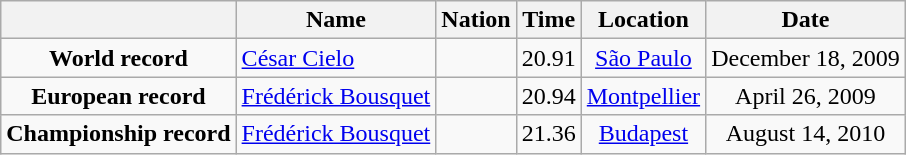<table class=wikitable style=text-align:center>
<tr>
<th></th>
<th>Name</th>
<th>Nation</th>
<th>Time</th>
<th>Location</th>
<th>Date</th>
</tr>
<tr>
<td><strong>World record</strong></td>
<td align=left><a href='#'>César Cielo</a></td>
<td align=left></td>
<td align=left>20.91</td>
<td><a href='#'>São Paulo</a></td>
<td>December 18, 2009</td>
</tr>
<tr>
<td><strong>European record</strong></td>
<td align=left><a href='#'>Frédérick Bousquet</a></td>
<td align=left></td>
<td align=left>20.94</td>
<td><a href='#'>Montpellier</a></td>
<td>April 26, 2009</td>
</tr>
<tr>
<td><strong>Championship record</strong></td>
<td align=left><a href='#'>Frédérick Bousquet</a></td>
<td align=left></td>
<td align=left>21.36</td>
<td><a href='#'>Budapest</a></td>
<td>August 14, 2010</td>
</tr>
</table>
